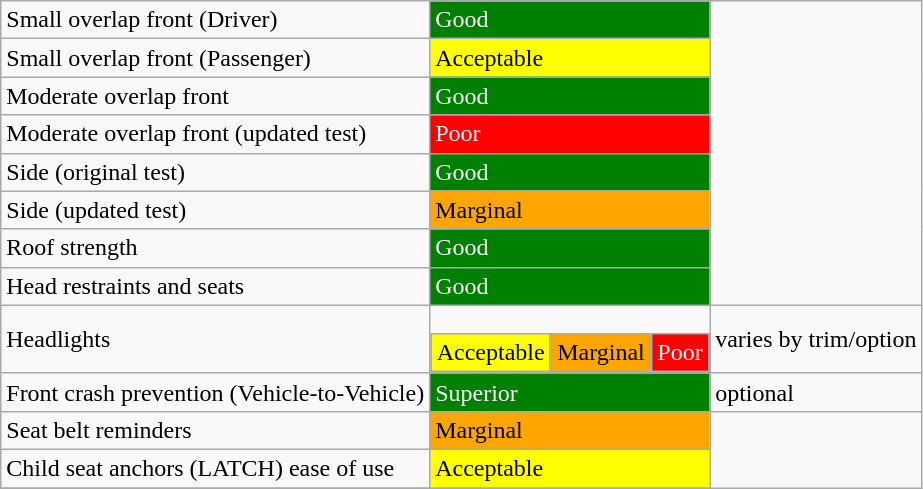<table class="wikitable">
<tr>
<td>Small overlap front (Driver)</td>
<td style="color:white;background: green">Good</td>
</tr>
<tr>
<td>Small overlap front (Passenger)</td>
<td style="background: yellow">Acceptable</td>
</tr>
<tr>
<td>Moderate overlap front</td>
<td style="color:white;background: green">Good</td>
</tr>
<tr>
<td>Moderate overlap front (updated test)</td>
<td style="color:white;background: red">Poor</td>
</tr>
<tr>
<td>Side (original test)</td>
<td style="color:white;background: green">Good</td>
</tr>
<tr>
<td>Side (updated test)</td>
<td style="background: orange">Marginal</td>
</tr>
<tr>
<td>Roof strength</td>
<td style="color:white;background: green">Good</td>
</tr>
<tr>
<td>Head restraints and seats</td>
<td style="color:white;background: green">Good</td>
</tr>
<tr>
<td>Headlights</td>
<td style="margin:0;padding:0"><br><table border=0 cellspacing=0>
<tr>
<td style="background: yellow">Acceptable</td>
<td style="background: orange">Marginal</td>
<td style="color:white;background: red">Poor</td>
</tr>
</table>
</td>
<td>varies by trim/option</td>
</tr>
<tr>
<td>Front crash prevention (Vehicle-to-Vehicle)</td>
<td style="color:white;background: green">Superior</td>
<td>optional</td>
</tr>
<tr>
<td>Seat belt reminders</td>
<td style="background: orange">Marginal</td>
</tr>
<tr>
<td>Child seat anchors (LATCH) ease of use</td>
<td style="background: yellow">Acceptable</td>
</tr>
<tr>
</tr>
</table>
